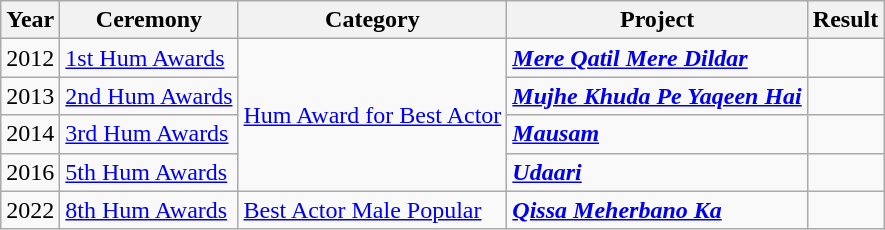<table class="wikitable">
<tr>
<th>Year</th>
<th>Ceremony</th>
<th>Category</th>
<th>Project</th>
<th>Result</th>
</tr>
<tr>
<td>2012</td>
<td><a href='#'>1st Hum Awards</a></td>
<td rowspan="4"><a href='#'>Hum Award for Best Actor</a></td>
<td><a href='#'><strong><em>Mere Qatil Mere Dildar</em></strong></a></td>
<td></td>
</tr>
<tr>
<td>2013</td>
<td><a href='#'>2nd Hum Awards</a></td>
<td><em><a href='#'><strong>Mujhe Khuda Pe Yaqeen Hai</strong></a></em></td>
<td></td>
</tr>
<tr>
<td>2014</td>
<td><a href='#'>3rd Hum Awards</a></td>
<td><a href='#'><strong><em>Mausam</em></strong></a></td>
<td></td>
</tr>
<tr>
<td>2016</td>
<td><a href='#'>5th Hum Awards</a></td>
<td><strong><em><a href='#'>Udaari</a></em></strong></td>
<td></td>
</tr>
<tr>
<td>2022</td>
<td><a href='#'>8th Hum Awards</a></td>
<td><a href='#'>Best Actor Male Popular</a></td>
<td><strong><em><a href='#'>Qissa Meherbano Ka</a></em></strong></td>
<td></td>
</tr>
</table>
